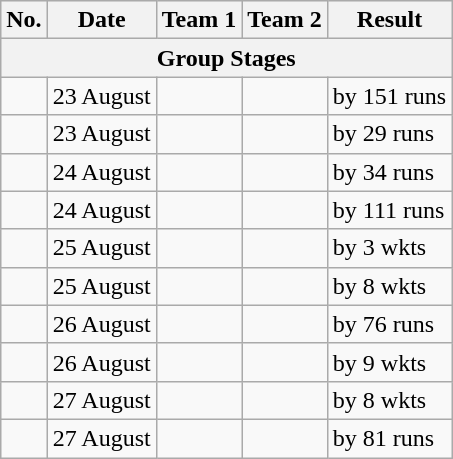<table class="wikitable">
<tr style="background:#efefef;">
<th>No.</th>
<th>Date</th>
<th>Team 1</th>
<th>Team 2</th>
<th>Result</th>
</tr>
<tr>
<th colspan="7">Group Stages</th>
</tr>
<tr>
<td> </td>
<td>23 August</td>
<td></td>
<td></td>
<td> by 151 runs</td>
</tr>
<tr>
<td> </td>
<td>23 August</td>
<td></td>
<td></td>
<td> by 29 runs</td>
</tr>
<tr>
<td> </td>
<td>24 August</td>
<td></td>
<td></td>
<td> by 34 runs</td>
</tr>
<tr>
<td> </td>
<td>24 August</td>
<td></td>
<td></td>
<td> by 111 runs</td>
</tr>
<tr>
<td> </td>
<td>25 August</td>
<td></td>
<td></td>
<td> by 3 wkts</td>
</tr>
<tr>
<td> </td>
<td>25 August</td>
<td></td>
<td></td>
<td> by 8 wkts</td>
</tr>
<tr>
<td> </td>
<td>26 August</td>
<td></td>
<td></td>
<td> by 76 runs</td>
</tr>
<tr>
<td> </td>
<td>26 August</td>
<td></td>
<td></td>
<td> by 9 wkts</td>
</tr>
<tr>
<td> </td>
<td>27 August</td>
<td></td>
<td></td>
<td> by 8 wkts</td>
</tr>
<tr>
<td> </td>
<td>27 August</td>
<td></td>
<td></td>
<td> by 81 runs</td>
</tr>
</table>
